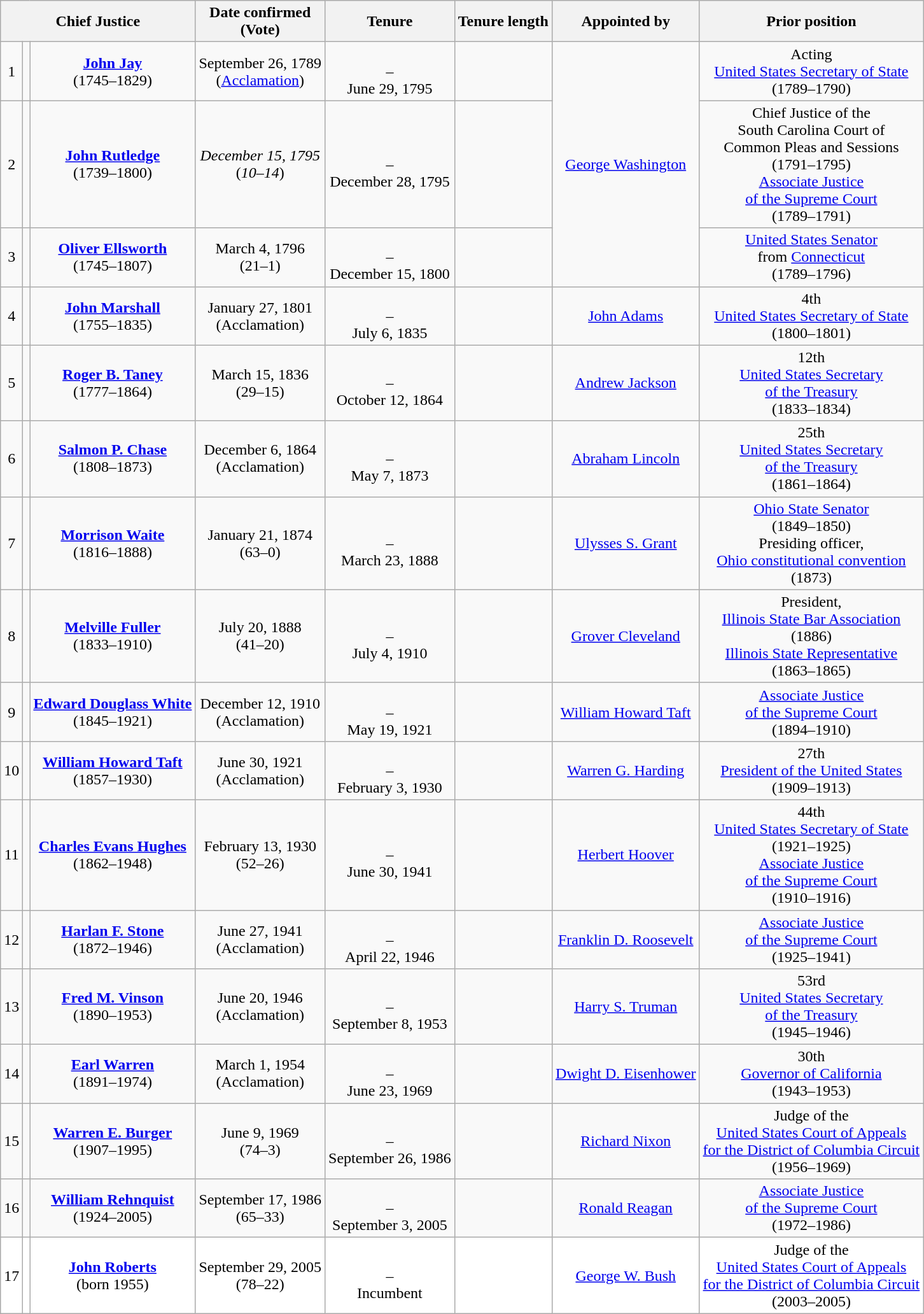<table class="wikitable sortable" style="text-align: center;">
<tr>
<th colspan="3">Chief Justice</th>
<th class = "unsortable">Date confirmed<br>(Vote)</th>
<th>Tenure</th>
<th>Tenure length</th>
<th>Appointed by</th>
<th class = "unsortable">Prior position</th>
</tr>
<tr>
<td data-sort-value="Jay, John">1</td>
<td></td>
<td><strong><a href='#'>John Jay</a></strong><br>(1745–1829)</td>
<td><span>September 26, 1789</span><br>(<a href='#'>Acclamation</a>)</td>
<td><br>–<br><span>June 29, 1795</span><br></td>
<td></td>
<td rowspan=3 data-sort-value="Washington, George"><a href='#'>George Washington</a></td>
<td>Acting<br><a href='#'>United States Secretary of State</a><br>(1789–1790)</td>
</tr>
<tr>
<td data-sort-value="Rutledge, John">2</td>
<td></td>
<td><strong><a href='#'>John Rutledge</a></strong><br>(1739–1800)</td>
<td><span><em>December 15, 1795</em></span><br>(<em>10–14</em>)</td>
<td><br>–<br><span>December 28, 1795</span><br></td>
<td></td>
<td>Chief Justice of the<br>South Carolina Court of<br>Common Pleas and Sessions<br>(1791–1795)<br><a href='#'>Associate Justice<br>of the Supreme Court</a><br>(1789–1791)</td>
</tr>
<tr>
<td data-sort-value="Ellsworth, Oliver">3</td>
<td></td>
<td><strong><a href='#'>Oliver Ellsworth</a></strong><br>(1745–1807)</td>
<td><span>March 4, 1796</span><br>(21–1)</td>
<td><br>–<br><span>December 15, 1800</span><br></td>
<td></td>
<td><a href='#'>United States Senator</a><br>from <a href='#'>Connecticut</a><br>(1789–1796)</td>
</tr>
<tr>
<td data-sort-value="Marshall, John">4</td>
<td></td>
<td><strong><a href='#'>John Marshall</a></strong><br>(1755–1835)</td>
<td><span>January 27, 1801</span><br>(Acclamation)</td>
<td><br>–<br><span>July 6, 1835</span><br></td>
<td></td>
<td data-sort-value="Adams, John"><a href='#'>John Adams</a></td>
<td>4th<br><a href='#'>United States Secretary of State</a><br>(1800–1801)</td>
</tr>
<tr>
<td data-sort-value="Taney, Roger">5</td>
<td></td>
<td><strong><a href='#'>Roger B. Taney</a></strong><br>(1777–1864)</td>
<td><span> March 15, 1836</span><br>(29–15)</td>
<td><br>–<br><span>October 12, 1864</span><br></td>
<td></td>
<td data-sort-value="Jackson, Andrew"><a href='#'>Andrew Jackson</a></td>
<td>12th<br><a href='#'>United States Secretary<br>of the Treasury</a><br>(1833–1834)</td>
</tr>
<tr>
<td data-sort-value="Chase, Salmon P.">6</td>
<td></td>
<td><strong><a href='#'>Salmon P. Chase</a></strong><br>(1808–1873)</td>
<td><span>December 6, 1864</span><br>(Acclamation)</td>
<td><br>–<br><span>May 7, 1873</span><br></td>
<td></td>
<td data-sort-value="Lincoln, Abraham"><a href='#'>Abraham Lincoln</a></td>
<td>25th<br><a href='#'>United States Secretary<br>of the Treasury</a><br>(1861–1864)</td>
</tr>
<tr>
<td data-sort-value="Waite, Morrison">7</td>
<td></td>
<td><strong><a href='#'>Morrison Waite</a></strong><br>(1816–1888)</td>
<td><span>January 21, 1874</span><br>(63–0)</td>
<td><br>–<br><span>March 23, 1888</span><br></td>
<td></td>
<td data-sort-value="Grant, Ulysses S."><a href='#'>Ulysses S. Grant</a></td>
<td><a href='#'>Ohio State Senator</a><br>(1849–1850)<br>Presiding officer,<br><a href='#'>Ohio constitutional convention</a><br>(1873)</td>
</tr>
<tr>
<td data-sort-value="Fuller, Melville">8</td>
<td></td>
<td><strong><a href='#'>Melville Fuller</a></strong><br>(1833–1910)</td>
<td><span>July 20, 1888</span><br>(41–20)</td>
<td><br>–<br><span>July 4, 1910</span><br></td>
<td></td>
<td data-sort-value="Cleveland, Grover"><a href='#'>Grover Cleveland</a></td>
<td>President,<br><a href='#'>Illinois State Bar Association</a><br>(1886)<br><a href='#'>Illinois State Representative</a><br>(1863–1865)</td>
</tr>
<tr>
<td data-sort-value="White, Edward D.">9</td>
<td></td>
<td><strong><a href='#'>Edward Douglass White</a></strong><br>(1845–1921)</td>
<td><span>December 12, 1910</span><br>(Acclamation)</td>
<td><br>–<br><span>May 19, 1921</span><br></td>
<td></td>
<td data-sort-value="Taft, William Howard"><a href='#'>William Howard Taft</a></td>
<td><a href='#'>Associate Justice<br>of the Supreme Court</a><br>(1894–1910)</td>
</tr>
<tr>
<td data-sort-value="Taft, William H.">10</td>
<td></td>
<td><strong><a href='#'>William Howard Taft</a></strong><br>(1857–1930)</td>
<td><span>June 30, 1921</span><br>(Acclamation)</td>
<td><br>–<br><span>February 3, 1930</span><br></td>
<td></td>
<td data-sort-value="Harding, Warren G."><a href='#'>Warren G. Harding</a></td>
<td>27th<br><a href='#'>President of the United States</a><br>(1909–1913)</td>
</tr>
<tr>
<td data-sort-value="Hughes, Charles E.">11</td>
<td></td>
<td><strong><a href='#'>Charles Evans Hughes</a></strong><br>(1862–1948)</td>
<td><span>February 13, 1930</span><br>(52–26)</td>
<td><br>–<br><span>June 30, 1941</span><br></td>
<td></td>
<td data-sort-value="Hoover, Herbert"><a href='#'>Herbert Hoover</a></td>
<td>44th<br><a href='#'>United States Secretary of State</a><br>(1921–1925)<br><a href='#'>Associate Justice<br>of the Supreme Court</a><br>(1910–1916)</td>
</tr>
<tr>
<td data-sort-value="Stone, Harlan F.">12</td>
<td></td>
<td><strong><a href='#'>Harlan F. Stone</a></strong><br>(1872–1946)</td>
<td><span>June 27, 1941</span><br>(Acclamation)</td>
<td><br>–<br><span>April 22, 1946</span><br></td>
<td></td>
<td data-sort-value="Roosevelt, Franklin D."><a href='#'>Franklin D. Roosevelt</a></td>
<td><a href='#'>Associate Justice<br>of the Supreme Court</a><br>(1925–1941)</td>
</tr>
<tr>
<td data-sort-value="Vinson, Fred M.">13</td>
<td></td>
<td><strong><a href='#'>Fred M. Vinson</a></strong><br>(1890–1953)</td>
<td><span>June 20, 1946</span><br>(Acclamation)</td>
<td><br>–<br><span>September 8, 1953 </span><br></td>
<td></td>
<td data-sort-value="Truman, Harry S."><a href='#'>Harry S. Truman</a></td>
<td>53rd<br><a href='#'>United States Secretary<br>of the Treasury</a><br>(1945–1946)</td>
</tr>
<tr>
<td data-sort-value="Warren, Earl">14</td>
<td></td>
<td><strong><a href='#'>Earl Warren</a></strong><br>(1891–1974)</td>
<td><span>March 1, 1954</span><br>(Acclamation)</td>
<td><br>–<br><span>June 23, 1969</span><br></td>
<td></td>
<td data-sort-value="Eisenhower, Dwight D."><a href='#'>Dwight D. Eisenhower</a></td>
<td>30th<br><a href='#'>Governor of California</a><br>(1943–1953)</td>
</tr>
<tr>
<td data-sort-value="Burger, Warren E.">15</td>
<td></td>
<td><strong><a href='#'>Warren E. Burger</a></strong><br>(1907–1995)</td>
<td><span>June 9, 1969</span><br>(74–3)</td>
<td><br>–<br><span>September 26, 1986</span><br></td>
<td></td>
<td data-sort-value="Nixon, Richard"><a href='#'>Richard Nixon</a></td>
<td>Judge of the<br><a href='#'>United States Court of Appeals<br>for the District of Columbia Circuit</a><br>(1956–1969)</td>
</tr>
<tr>
<td data-sort-value="Rehnquist, William">16</td>
<td></td>
<td><strong><a href='#'>William Rehnquist</a></strong><br>(1924–2005)</td>
<td><span>September 17, 1986</span><br>(65–33)</td>
<td><br>–<br><span>September 3, 2005</span><br></td>
<td></td>
<td data-sort-value="Reagan, Ronald"><a href='#'>Ronald Reagan</a></td>
<td><a href='#'>Associate Justice<br>of the Supreme Court</a><br>(1972–1986)</td>
</tr>
<tr style="background:#FFF;">
<td data-sort-value="Roberts, John">17</td>
<td></td>
<td><strong><a href='#'>John Roberts</a></strong><br>(born 1955)</td>
<td><span>September 29, 2005</span><br>(78–22)</td>
<td><br>–<br><span>Incumbent</span></td>
<td></td>
<td data-sort-value="Bush, George W."><a href='#'>George W. Bush</a></td>
<td>Judge of the<br><a href='#'>United States Court of Appeals<br>for the District of Columbia Circuit</a><br>(2003–2005)</td>
</tr>
</table>
